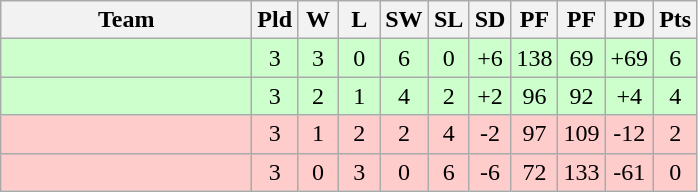<table class=wikitable style="text-align:center">
<tr>
<th width=160>Team</th>
<th width=20>Pld</th>
<th width=20>W</th>
<th width=20>L</th>
<th width=20>SW</th>
<th width=20>SL</th>
<th width=20>SD</th>
<th width=20>PF</th>
<th width=20>PF</th>
<th width=20>PD</th>
<th width=20>Pts</th>
</tr>
<tr bgcolor="ccffcc">
<td align=left></td>
<td>3</td>
<td>3</td>
<td>0</td>
<td>6</td>
<td>0</td>
<td>+6</td>
<td>138</td>
<td>69</td>
<td>+69</td>
<td>6</td>
</tr>
<tr bgcolor="ccffcc">
<td align=left></td>
<td>3</td>
<td>2</td>
<td>1</td>
<td>4</td>
<td>2</td>
<td>+2</td>
<td>96</td>
<td>92</td>
<td>+4</td>
<td>4</td>
</tr>
<tr bgcolor="ffcccc">
<td align=left></td>
<td>3</td>
<td>1</td>
<td>2</td>
<td>2</td>
<td>4</td>
<td>-2</td>
<td>97</td>
<td>109</td>
<td>-12</td>
<td>2</td>
</tr>
<tr bgcolor="ffcccc">
<td align=left></td>
<td>3</td>
<td>0</td>
<td>3</td>
<td>0</td>
<td>6</td>
<td>-6</td>
<td>72</td>
<td>133</td>
<td>-61</td>
<td>0</td>
</tr>
</table>
